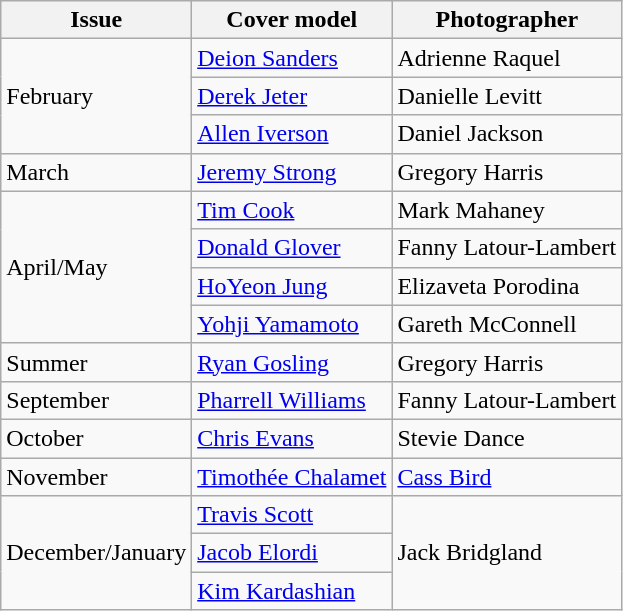<table class="sortable wikitable">
<tr>
<th>Issue</th>
<th>Cover model</th>
<th>Photographer</th>
</tr>
<tr>
<td rowspan="3">February</td>
<td><a href='#'>Deion Sanders</a></td>
<td>Adrienne Raquel</td>
</tr>
<tr>
<td><a href='#'>Derek Jeter</a></td>
<td>Danielle Levitt</td>
</tr>
<tr>
<td><a href='#'>Allen Iverson</a></td>
<td>Daniel Jackson</td>
</tr>
<tr>
<td>March</td>
<td><a href='#'>Jeremy Strong</a></td>
<td>Gregory Harris</td>
</tr>
<tr>
<td rowspan="4">April/May</td>
<td><a href='#'>Tim Cook</a></td>
<td>Mark Mahaney</td>
</tr>
<tr>
<td><a href='#'>Donald Glover</a></td>
<td>Fanny Latour-Lambert</td>
</tr>
<tr>
<td><a href='#'>HoYeon Jung</a></td>
<td>Elizaveta Porodina</td>
</tr>
<tr>
<td><a href='#'>Yohji Yamamoto</a></td>
<td>Gareth McConnell</td>
</tr>
<tr>
<td>Summer</td>
<td><a href='#'>Ryan Gosling</a></td>
<td>Gregory Harris</td>
</tr>
<tr>
<td>September</td>
<td><a href='#'>Pharrell Williams</a></td>
<td>Fanny Latour-Lambert</td>
</tr>
<tr>
<td>October</td>
<td><a href='#'>Chris Evans</a></td>
<td>Stevie Dance</td>
</tr>
<tr>
<td>November</td>
<td><a href='#'>Timothée Chalamet</a></td>
<td><a href='#'>Cass Bird</a></td>
</tr>
<tr>
<td rowspan="3">December/January</td>
<td><a href='#'>Travis Scott</a></td>
<td rowspan="3">Jack Bridgland</td>
</tr>
<tr>
<td><a href='#'>Jacob Elordi</a></td>
</tr>
<tr>
<td><a href='#'>Kim Kardashian</a></td>
</tr>
</table>
